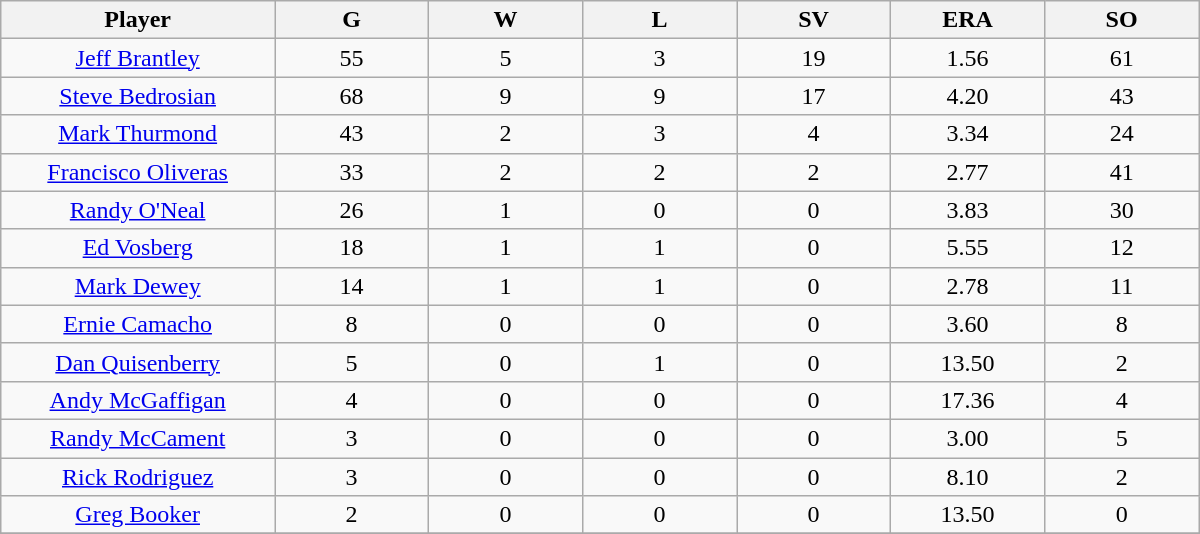<table class="wikitable sortable">
<tr>
<th bgcolor="#DDDDFF" width="16%">Player</th>
<th bgcolor="#DDDDFF" width="9%">G</th>
<th bgcolor="#DDDDFF" width="9%">W</th>
<th bgcolor="#DDDDFF" width="9%">L</th>
<th bgcolor="#DDDDFF" width="9%">SV</th>
<th bgcolor="#DDDDFF" width="9%">ERA</th>
<th bgcolor="#DDDDFF" width="9%">SO</th>
</tr>
<tr align="center">
<td><a href='#'>Jeff Brantley</a></td>
<td>55</td>
<td>5</td>
<td>3</td>
<td>19</td>
<td>1.56</td>
<td>61</td>
</tr>
<tr align=center>
<td><a href='#'>Steve Bedrosian</a></td>
<td>68</td>
<td>9</td>
<td>9</td>
<td>17</td>
<td>4.20</td>
<td>43</td>
</tr>
<tr align="center">
<td><a href='#'>Mark Thurmond</a></td>
<td>43</td>
<td>2</td>
<td>3</td>
<td>4</td>
<td>3.34</td>
<td>24</td>
</tr>
<tr align="center">
<td><a href='#'>Francisco Oliveras</a></td>
<td>33</td>
<td>2</td>
<td>2</td>
<td>2</td>
<td>2.77</td>
<td>41</td>
</tr>
<tr align="center">
<td><a href='#'>Randy O'Neal</a></td>
<td>26</td>
<td>1</td>
<td>0</td>
<td>0</td>
<td>3.83</td>
<td>30</td>
</tr>
<tr align="center">
<td><a href='#'>Ed Vosberg</a></td>
<td>18</td>
<td>1</td>
<td>1</td>
<td>0</td>
<td>5.55</td>
<td>12</td>
</tr>
<tr align="center">
<td><a href='#'>Mark Dewey</a></td>
<td>14</td>
<td>1</td>
<td>1</td>
<td>0</td>
<td>2.78</td>
<td>11</td>
</tr>
<tr align="center">
<td><a href='#'>Ernie Camacho</a></td>
<td>8</td>
<td>0</td>
<td>0</td>
<td>0</td>
<td>3.60</td>
<td>8</td>
</tr>
<tr align="center">
<td><a href='#'>Dan Quisenberry</a></td>
<td>5</td>
<td>0</td>
<td>1</td>
<td>0</td>
<td>13.50</td>
<td>2</td>
</tr>
<tr align="center">
<td><a href='#'>Andy McGaffigan</a></td>
<td>4</td>
<td>0</td>
<td>0</td>
<td>0</td>
<td>17.36</td>
<td>4</td>
</tr>
<tr align="center">
<td><a href='#'>Randy McCament</a></td>
<td>3</td>
<td>0</td>
<td>0</td>
<td>0</td>
<td>3.00</td>
<td>5</td>
</tr>
<tr align="center">
<td><a href='#'>Rick Rodriguez</a></td>
<td>3</td>
<td>0</td>
<td>0</td>
<td>0</td>
<td>8.10</td>
<td>2</td>
</tr>
<tr align="center">
<td><a href='#'>Greg Booker</a></td>
<td>2</td>
<td>0</td>
<td>0</td>
<td>0</td>
<td>13.50</td>
<td>0</td>
</tr>
<tr align="center">
</tr>
</table>
